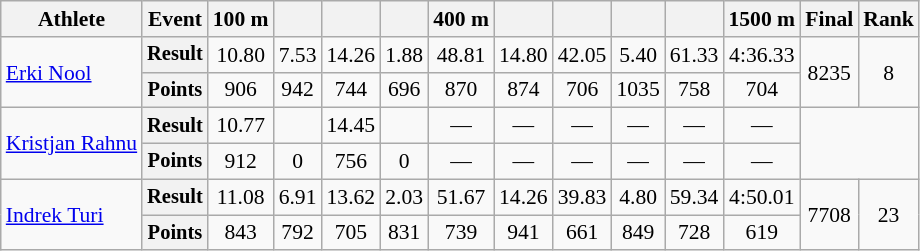<table class="wikitable" style="font-size:90%; text-align: center">
<tr>
<th>Athlete</th>
<th>Event</th>
<th>100 m</th>
<th></th>
<th></th>
<th></th>
<th>400 m</th>
<th></th>
<th></th>
<th></th>
<th></th>
<th>1500 m</th>
<th>Final</th>
<th>Rank</th>
</tr>
<tr align=center>
<td align=left rowspan=2><a href='#'>Erki Nool</a></td>
<th style="font-size:95%">Result</th>
<td>10.80</td>
<td>7.53</td>
<td>14.26</td>
<td>1.88</td>
<td>48.81</td>
<td>14.80</td>
<td>42.05</td>
<td>5.40</td>
<td>61.33</td>
<td>4:36.33</td>
<td rowspan=2>8235</td>
<td rowspan=2>8</td>
</tr>
<tr align=center>
<th style="font-size:95%">Points</th>
<td>906</td>
<td>942</td>
<td>744</td>
<td>696</td>
<td>870</td>
<td>874</td>
<td>706</td>
<td>1035</td>
<td>758</td>
<td>704</td>
</tr>
<tr align=center>
<td align=left rowspan=2><a href='#'>Kristjan Rahnu</a></td>
<th style="font-size:95%">Result</th>
<td>10.77</td>
<td></td>
<td>14.45</td>
<td></td>
<td>—</td>
<td>—</td>
<td>—</td>
<td>—</td>
<td>—</td>
<td>—</td>
<td colspan=2 rowspan=2></td>
</tr>
<tr align=center>
<th style="font-size:95%">Points</th>
<td>912</td>
<td>0</td>
<td>756</td>
<td>0</td>
<td>—</td>
<td>—</td>
<td>—</td>
<td>—</td>
<td>—</td>
<td>—</td>
</tr>
<tr align=center>
<td align=left rowspan=2><a href='#'>Indrek Turi</a></td>
<th style="font-size:95%">Result</th>
<td>11.08</td>
<td>6.91</td>
<td>13.62</td>
<td>2.03</td>
<td>51.67</td>
<td>14.26</td>
<td>39.83</td>
<td>4.80</td>
<td>59.34</td>
<td>4:50.01</td>
<td rowspan=2>7708</td>
<td rowspan=2>23</td>
</tr>
<tr align=center>
<th style="font-size:95%">Points</th>
<td>843</td>
<td>792</td>
<td>705</td>
<td>831</td>
<td>739</td>
<td>941</td>
<td>661</td>
<td>849</td>
<td>728</td>
<td>619</td>
</tr>
</table>
